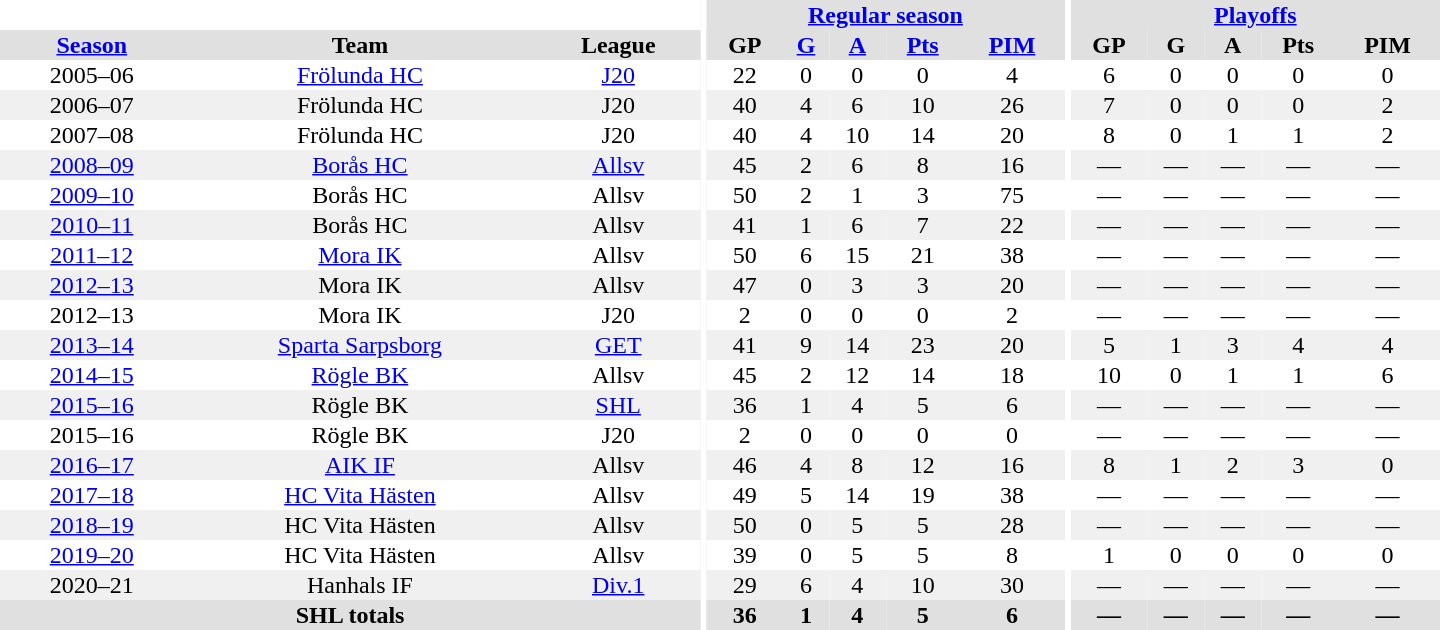<table border="0" cellpadding="1" cellspacing="0" style="text-align:center; width:60em">
<tr bgcolor="#e0e0e0">
<th colspan="3" bgcolor="#ffffff"></th>
<th rowspan="99" bgcolor="#ffffff"></th>
<th colspan="5"><a href='#'>Regular season</a></th>
<th rowspan="99" bgcolor="#ffffff"></th>
<th colspan="5"><a href='#'>Playoffs</a></th>
</tr>
<tr bgcolor="#e0e0e0">
<th><a href='#'>Season</a></th>
<th>Team</th>
<th>League</th>
<th>GP</th>
<th><a href='#'>G</a></th>
<th><a href='#'>A</a></th>
<th><a href='#'>Pts</a></th>
<th><a href='#'>PIM</a></th>
<th>GP</th>
<th>G</th>
<th>A</th>
<th>Pts</th>
<th>PIM</th>
</tr>
<tr>
<td>2005–06</td>
<td><a href='#'>Frölunda HC</a></td>
<td><a href='#'>J20</a></td>
<td>22</td>
<td>0</td>
<td>0</td>
<td>0</td>
<td>4</td>
<td>6</td>
<td>0</td>
<td>0</td>
<td>0</td>
<td>0</td>
</tr>
<tr bgcolor="#f0f0f0">
<td>2006–07</td>
<td>Frölunda HC</td>
<td>J20</td>
<td>40</td>
<td>4</td>
<td>6</td>
<td>10</td>
<td>26</td>
<td>7</td>
<td>0</td>
<td>0</td>
<td>0</td>
<td>2</td>
</tr>
<tr>
<td>2007–08</td>
<td>Frölunda HC</td>
<td>J20</td>
<td>40</td>
<td>4</td>
<td>10</td>
<td>14</td>
<td>20</td>
<td>8</td>
<td>0</td>
<td>1</td>
<td>1</td>
<td>2</td>
</tr>
<tr bgcolor="#f0f0f0">
<td><a href='#'>2008–09</a></td>
<td><a href='#'>Borås HC</a></td>
<td><a href='#'>Allsv</a></td>
<td>45</td>
<td>2</td>
<td>6</td>
<td>8</td>
<td>16</td>
<td>—</td>
<td>—</td>
<td>—</td>
<td>—</td>
<td>—</td>
</tr>
<tr>
<td><a href='#'>2009–10</a></td>
<td>Borås HC</td>
<td>Allsv</td>
<td>50</td>
<td>2</td>
<td>1</td>
<td>3</td>
<td>75</td>
<td>—</td>
<td>—</td>
<td>—</td>
<td>—</td>
<td>—</td>
</tr>
<tr bgcolor="#f0f0f0">
<td><a href='#'>2010–11</a></td>
<td>Borås HC</td>
<td>Allsv</td>
<td>41</td>
<td>1</td>
<td>6</td>
<td>7</td>
<td>22</td>
<td>—</td>
<td>—</td>
<td>—</td>
<td>—</td>
<td>—</td>
</tr>
<tr>
<td><a href='#'>2011–12</a></td>
<td><a href='#'>Mora IK</a></td>
<td>Allsv</td>
<td>50</td>
<td>6</td>
<td>15</td>
<td>21</td>
<td>38</td>
<td>—</td>
<td>—</td>
<td>—</td>
<td>—</td>
<td>—</td>
</tr>
<tr bgcolor="#f0f0f0">
<td><a href='#'>2012–13</a></td>
<td>Mora IK</td>
<td>Allsv</td>
<td>47</td>
<td>0</td>
<td>3</td>
<td>3</td>
<td>20</td>
<td>—</td>
<td>—</td>
<td>—</td>
<td>—</td>
<td>—</td>
</tr>
<tr>
<td>2012–13</td>
<td>Mora IK</td>
<td>J20</td>
<td>2</td>
<td>0</td>
<td>0</td>
<td>0</td>
<td>2</td>
<td>—</td>
<td>—</td>
<td>—</td>
<td>—</td>
<td>—</td>
</tr>
<tr bgcolor="#f0f0f0">
<td><a href='#'>2013–14</a></td>
<td><a href='#'>Sparta Sarpsborg</a></td>
<td><a href='#'>GET</a></td>
<td>41</td>
<td>9</td>
<td>14</td>
<td>23</td>
<td>20</td>
<td>5</td>
<td>1</td>
<td>3</td>
<td>4</td>
<td>4</td>
</tr>
<tr>
<td><a href='#'>2014–15</a></td>
<td><a href='#'>Rögle BK</a></td>
<td>Allsv</td>
<td>45</td>
<td>2</td>
<td>12</td>
<td>14</td>
<td>18</td>
<td>10</td>
<td>0</td>
<td>1</td>
<td>1</td>
<td>6</td>
</tr>
<tr bgcolor="#f0f0f0">
<td><a href='#'>2015–16</a></td>
<td>Rögle BK</td>
<td><a href='#'>SHL</a></td>
<td>36</td>
<td>1</td>
<td>4</td>
<td>5</td>
<td>6</td>
<td>—</td>
<td>—</td>
<td>—</td>
<td>—</td>
<td>—</td>
</tr>
<tr>
<td>2015–16</td>
<td>Rögle BK</td>
<td>J20</td>
<td>2</td>
<td>0</td>
<td>0</td>
<td>0</td>
<td>0</td>
<td>—</td>
<td>—</td>
<td>—</td>
<td>—</td>
<td>—</td>
</tr>
<tr bgcolor="#f0f0f0">
<td><a href='#'>2016–17</a></td>
<td><a href='#'>AIK IF</a></td>
<td>Allsv</td>
<td>46</td>
<td>4</td>
<td>8</td>
<td>12</td>
<td>16</td>
<td>8</td>
<td>1</td>
<td>2</td>
<td>3</td>
<td>0</td>
</tr>
<tr>
<td><a href='#'>2017–18</a></td>
<td><a href='#'>HC Vita Hästen</a></td>
<td>Allsv</td>
<td>49</td>
<td>5</td>
<td>14</td>
<td>19</td>
<td>38</td>
<td>—</td>
<td>—</td>
<td>—</td>
<td>—</td>
<td>—</td>
</tr>
<tr bgcolor="#f0f0f0">
<td><a href='#'>2018–19</a></td>
<td>HC Vita Hästen</td>
<td>Allsv</td>
<td>50</td>
<td>0</td>
<td>5</td>
<td>5</td>
<td>28</td>
<td>—</td>
<td>—</td>
<td>—</td>
<td>—</td>
<td>—</td>
</tr>
<tr>
<td><a href='#'>2019–20</a></td>
<td>HC Vita Hästen</td>
<td>Allsv</td>
<td>39</td>
<td>0</td>
<td>5</td>
<td>5</td>
<td>8</td>
<td>1</td>
<td>0</td>
<td>0</td>
<td>0</td>
<td>0</td>
</tr>
<tr bgcolor="#f0f0f0">
<td 2020–21 Hockeyettan season>2020–21</td>
<td>Hanhals IF</td>
<td><a href='#'>Div.1</a></td>
<td>29</td>
<td>6</td>
<td>4</td>
<td>10</td>
<td>30</td>
<td>—</td>
<td>—</td>
<td>—</td>
<td>—</td>
<td>—</td>
</tr>
<tr bgcolor="#e0e0e0">
<th colspan="3">SHL totals</th>
<th>36</th>
<th>1</th>
<th>4</th>
<th>5</th>
<th>6</th>
<th>—</th>
<th>—</th>
<th>—</th>
<th>—</th>
<th>—</th>
</tr>
</table>
